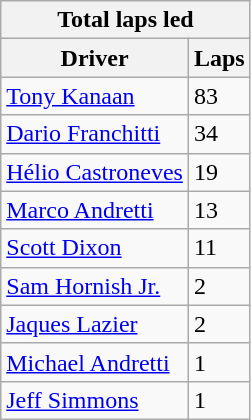<table class="wikitable">
<tr>
<th colspan=2>Total laps led</th>
</tr>
<tr>
<th>Driver</th>
<th>Laps</th>
</tr>
<tr>
<td><a href='#'>Tony Kanaan</a></td>
<td>83</td>
</tr>
<tr>
<td><a href='#'>Dario Franchitti</a></td>
<td>34</td>
</tr>
<tr>
<td><a href='#'>Hélio Castroneves</a></td>
<td>19</td>
</tr>
<tr>
<td><a href='#'>Marco Andretti</a></td>
<td>13</td>
</tr>
<tr>
<td><a href='#'>Scott Dixon</a></td>
<td>11</td>
</tr>
<tr>
<td><a href='#'>Sam Hornish Jr.</a></td>
<td>2</td>
</tr>
<tr>
<td><a href='#'>Jaques Lazier</a></td>
<td>2</td>
</tr>
<tr>
<td><a href='#'>Michael Andretti</a></td>
<td>1</td>
</tr>
<tr>
<td><a href='#'>Jeff Simmons</a></td>
<td>1</td>
</tr>
</table>
